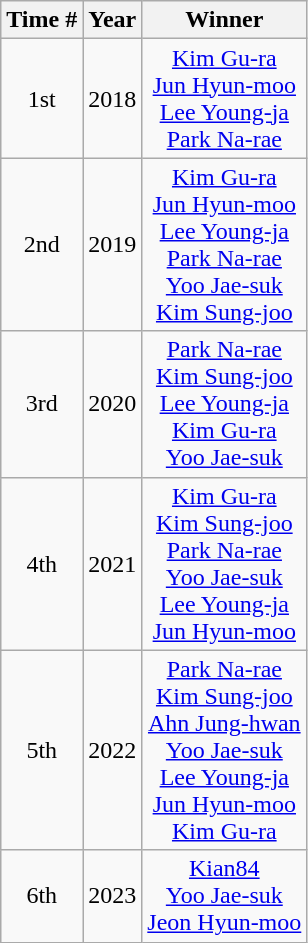<table class="wikitable sortable" style="text-align:center">
<tr>
<th>Time #</th>
<th>Year</th>
<th>Winner</th>
</tr>
<tr>
<td>1st</td>
<td>2018</td>
<td><a href='#'>Kim Gu-ra</a><br><a href='#'>Jun Hyun-moo</a><br><a href='#'>Lee Young-ja</a><br><a href='#'>Park Na-rae</a></td>
</tr>
<tr>
<td>2nd</td>
<td>2019</td>
<td><a href='#'>Kim Gu-ra</a><br><a href='#'>Jun Hyun-moo</a><br><a href='#'>Lee Young-ja</a><br><a href='#'>Park Na-rae</a><br><a href='#'>Yoo Jae-suk</a><br><a href='#'>Kim Sung-joo</a></td>
</tr>
<tr>
<td>3rd</td>
<td>2020</td>
<td><a href='#'>Park Na-rae</a><br><a href='#'>Kim Sung-joo</a><br><a href='#'>Lee Young-ja</a><br><a href='#'>Kim Gu-ra</a><br><a href='#'>Yoo Jae-suk</a></td>
</tr>
<tr>
<td>4th</td>
<td>2021</td>
<td><a href='#'>Kim Gu-ra</a><br><a href='#'>Kim Sung-joo</a><br><a href='#'>Park Na-rae</a><br><a href='#'>Yoo Jae-suk</a><br><a href='#'>Lee Young-ja</a><br><a href='#'>Jun Hyun-moo</a></td>
</tr>
<tr>
<td>5th</td>
<td>2022</td>
<td><a href='#'>Park Na-rae</a><br><a href='#'>Kim Sung-joo</a><br><a href='#'>Ahn Jung-hwan</a><br><a href='#'>Yoo Jae-suk</a><br><a href='#'>Lee Young-ja</a><br><a href='#'>Jun Hyun-moo</a><br><a href='#'>Kim Gu-ra</a></td>
</tr>
<tr>
<td>6th</td>
<td>2023</td>
<td><a href='#'>Kian84</a><br><a href='#'>Yoo Jae-suk</a><br><a href='#'>Jeon Hyun-moo</a></td>
</tr>
</table>
